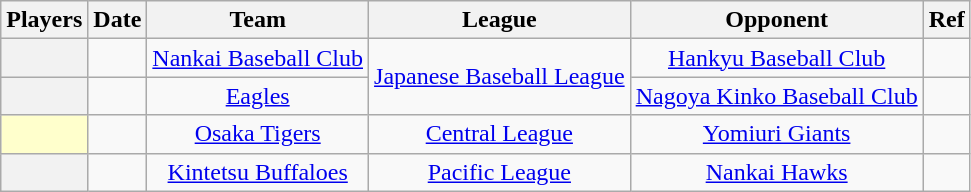<table class="wikitable sortable plainrowheaders" style="text-align:center" border="1">
<tr>
<th scope="col">Players</th>
<th scope="col">Date</th>
<th scope="col">Team</th>
<th scope="col">League</th>
<th scope="col">Opponent</th>
<th scope="col" class="unsortable">Ref</th>
</tr>
<tr>
<th scope="row"><br></th>
<td></td>
<td><a href='#'>Nankai Baseball Club</a></td>
<td rowspan="2"><a href='#'>Japanese Baseball League</a></td>
<td><a href='#'>Hankyu Baseball Club</a></td>
<td></td>
</tr>
<tr>
<th scope="row"></th>
<td></td>
<td><a href='#'>Eagles</a></td>
<td><a href='#'>Nagoya Kinko Baseball Club</a></td>
<td></td>
</tr>
<tr>
<th scope="row" style="background-color:#ffffcc"></th>
<td></td>
<td><a href='#'>Osaka Tigers</a></td>
<td><a href='#'>Central League</a></td>
<td><a href='#'>Yomiuri Giants</a></td>
<td></td>
</tr>
<tr>
<th scope="row"><br></th>
<td></td>
<td><a href='#'>Kintetsu Buffaloes</a></td>
<td><a href='#'>Pacific League</a></td>
<td><a href='#'>Nankai Hawks</a></td>
<td></td>
</tr>
</table>
